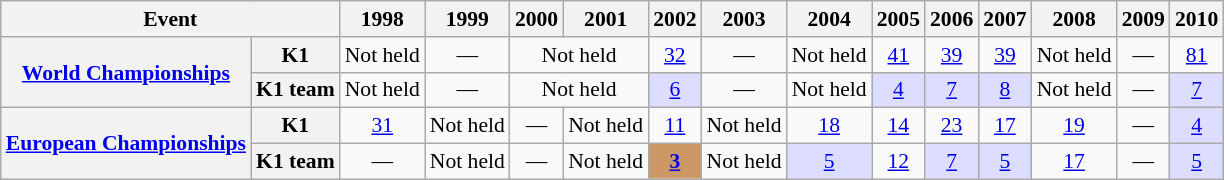<table class="wikitable plainrowheaders" style=font-size:90%>
<tr>
<th scope="col" colspan=2>Event</th>
<th scope="col">1998</th>
<th scope="col">1999</th>
<th scope="col">2000</th>
<th scope="col">2001</th>
<th scope="col">2002</th>
<th scope="col">2003</th>
<th scope="col">2004</th>
<th scope="col">2005</th>
<th scope="col">2006</th>
<th scope="col">2007</th>
<th scope="col">2008</th>
<th scope="col">2009</th>
<th scope="col">2010</th>
</tr>
<tr style="text-align:center;">
<th scope="row" rowspan=2><a href='#'>World Championships</a></th>
<th scope="row">K1</th>
<td>Not held</td>
<td>—</td>
<td colspan=2>Not held</td>
<td><a href='#'>32</a></td>
<td>—</td>
<td>Not held</td>
<td><a href='#'>41</a></td>
<td><a href='#'>39</a></td>
<td><a href='#'>39</a></td>
<td>Not held</td>
<td>—</td>
<td><a href='#'>81</a></td>
</tr>
<tr style="text-align:center;">
<th scope="row">K1 team</th>
<td>Not held</td>
<td>—</td>
<td colspan=2>Not held</td>
<td style="background:#ddf;"><a href='#'>6</a></td>
<td>—</td>
<td>Not held</td>
<td style="background:#ddf;"><a href='#'>4</a></td>
<td style="background:#ddf;"><a href='#'>7</a></td>
<td style="background:#ddf;"><a href='#'>8</a></td>
<td>Not held</td>
<td>—</td>
<td style="background:#ddf;"><a href='#'>7</a></td>
</tr>
<tr style="text-align:center;">
<th scope="row" rowspan=2><a href='#'>European Championships</a></th>
<th scope="row">K1</th>
<td><a href='#'>31</a></td>
<td>Not held</td>
<td>—</td>
<td>Not held</td>
<td><a href='#'>11</a></td>
<td>Not held</td>
<td><a href='#'>18</a></td>
<td><a href='#'>14</a></td>
<td><a href='#'>23</a></td>
<td><a href='#'>17</a></td>
<td><a href='#'>19</a></td>
<td>—</td>
<td style="background:#ddf;"><a href='#'>4</a></td>
</tr>
<tr style="text-align:center;">
<th scope="row">K1 team</th>
<td>—</td>
<td>Not held</td>
<td>—</td>
<td>Not held</td>
<td style="background:#cc9966;"><a href='#'><strong>3</strong></a></td>
<td>Not held</td>
<td style="background:#ddf;"><a href='#'>5</a></td>
<td><a href='#'>12</a></td>
<td style="background:#ddf;"><a href='#'>7</a></td>
<td style="background:#ddf;"><a href='#'>5</a></td>
<td><a href='#'>17</a></td>
<td>—</td>
<td style="background:#ddf;"><a href='#'>5</a></td>
</tr>
</table>
